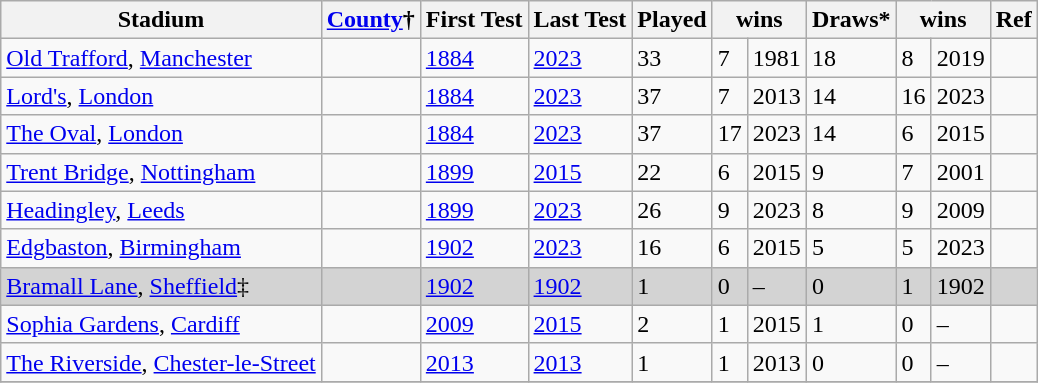<table class="wikitable sticky-header defaultcenter col1left col2left">
<tr>
<th scope="col">Stadium</th>
<th scope="col"><a href='#'>County</a>†</th>
<th scope="col">First Test</th>
<th scope="col">Last Test</th>
<th scope="col">Played</th>
<th scope="colgroup" colspan=2> wins</th>
<th scope="col">Draws*</th>
<th scope="colgroup" colspan=2> wins</th>
<th scope="col">Ref</th>
</tr>
<tr>
<td><a href='#'>Old Trafford</a>, <a href='#'>Manchester</a></td>
<td></td>
<td><a href='#'>1884</a></td>
<td><a href='#'>2023</a></td>
<td>33</td>
<td>7</td>
<td>1981</td>
<td>18</td>
<td>8</td>
<td>2019</td>
<td></td>
</tr>
<tr>
<td><a href='#'>Lord's</a>, <a href='#'>London</a></td>
<td></td>
<td><a href='#'>1884</a></td>
<td><a href='#'>2023</a></td>
<td>37</td>
<td>7</td>
<td>2013</td>
<td>14</td>
<td>16</td>
<td>2023</td>
<td></td>
</tr>
<tr>
<td><a href='#'>The Oval</a>, <a href='#'>London</a></td>
<td></td>
<td><a href='#'>1884</a></td>
<td><a href='#'>2023</a></td>
<td>37</td>
<td>17</td>
<td>2023</td>
<td>14</td>
<td>6</td>
<td>2015</td>
<td></td>
</tr>
<tr>
<td><a href='#'>Trent Bridge</a>, <a href='#'>Nottingham</a></td>
<td></td>
<td><a href='#'>1899</a></td>
<td><a href='#'>2015</a></td>
<td>22</td>
<td>6</td>
<td>2015</td>
<td>9</td>
<td>7</td>
<td>2001</td>
<td></td>
</tr>
<tr>
<td><a href='#'>Headingley</a>, <a href='#'>Leeds</a></td>
<td></td>
<td><a href='#'>1899</a></td>
<td><a href='#'>2023</a></td>
<td>26</td>
<td>9</td>
<td>2023</td>
<td>8</td>
<td>9</td>
<td>2009</td>
<td></td>
</tr>
<tr>
<td><a href='#'>Edgbaston</a>, <a href='#'>Birmingham</a></td>
<td></td>
<td><a href='#'>1902</a></td>
<td><a href='#'>2023</a></td>
<td>16</td>
<td>6</td>
<td>2015</td>
<td>5</td>
<td>5</td>
<td>2023</td>
<td></td>
</tr>
<tr bgcolor=LightGrey>
<td><a href='#'>Bramall Lane</a>, <a href='#'>Sheffield</a>‡</td>
<td></td>
<td><a href='#'>1902</a></td>
<td><a href='#'>1902</a></td>
<td>1</td>
<td>0</td>
<td>–</td>
<td>0</td>
<td>1</td>
<td>1902</td>
<td></td>
</tr>
<tr>
<td><a href='#'>Sophia Gardens</a>, <a href='#'>Cardiff</a></td>
<td></td>
<td><a href='#'>2009</a></td>
<td><a href='#'>2015</a></td>
<td>2</td>
<td>1</td>
<td>2015</td>
<td>1</td>
<td>0</td>
<td>–</td>
<td></td>
</tr>
<tr>
<td><a href='#'>The Riverside</a>, <a href='#'>Chester-le-Street</a></td>
<td></td>
<td><a href='#'>2013</a></td>
<td><a href='#'>2013</a></td>
<td>1</td>
<td>1</td>
<td>2013</td>
<td>0</td>
<td>0</td>
<td>–</td>
<td></td>
</tr>
<tr>
</tr>
</table>
